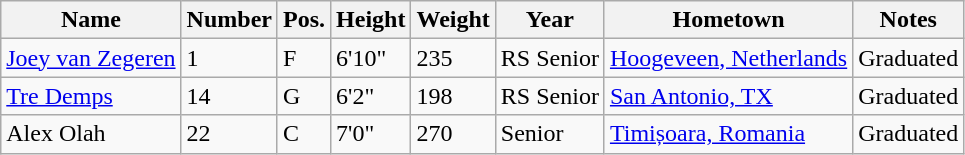<table class="wikitable sortable" border="1">
<tr>
<th>Name</th>
<th>Number</th>
<th>Pos.</th>
<th>Height</th>
<th>Weight</th>
<th>Year</th>
<th>Hometown</th>
<th class="unsortable">Notes</th>
</tr>
<tr>
<td><a href='#'>Joey van Zegeren</a></td>
<td>1</td>
<td>F</td>
<td>6'10"</td>
<td>235</td>
<td>RS Senior</td>
<td><a href='#'>Hoogeveen, Netherlands</a></td>
<td>Graduated</td>
</tr>
<tr>
<td><a href='#'>Tre Demps</a></td>
<td>14</td>
<td>G</td>
<td>6'2"</td>
<td>198</td>
<td>RS Senior</td>
<td><a href='#'>San Antonio, TX</a></td>
<td>Graduated</td>
</tr>
<tr>
<td>Alex Olah</td>
<td>22</td>
<td>C</td>
<td>7'0"</td>
<td>270</td>
<td>Senior</td>
<td><a href='#'>Timișoara, Romania</a></td>
<td>Graduated</td>
</tr>
</table>
